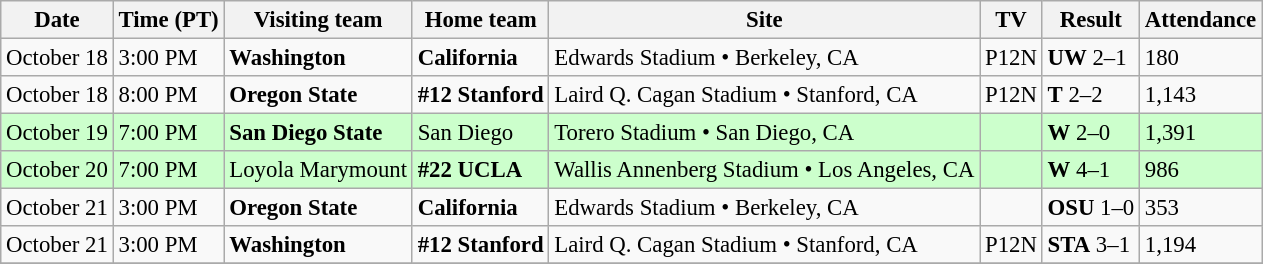<table class="wikitable" style="font-size:95%;">
<tr>
<th>Date</th>
<th>Time (PT)</th>
<th>Visiting team</th>
<th>Home team</th>
<th>Site</th>
<th>TV</th>
<th>Result</th>
<th>Attendance</th>
</tr>
<tr>
<td>October 18</td>
<td>3:00 PM</td>
<td><strong>Washington</strong></td>
<td><strong>California</strong></td>
<td>Edwards Stadium • Berkeley, CA</td>
<td>P12N</td>
<td><strong>UW</strong> 2–1</td>
<td>180</td>
</tr>
<tr>
<td>October 18</td>
<td>8:00 PM</td>
<td><strong>Oregon State</strong></td>
<td><strong>#12 Stanford</strong></td>
<td>Laird Q. Cagan Stadium • Stanford, CA</td>
<td>P12N</td>
<td><strong>T</strong> 2–2 </td>
<td>1,143</td>
</tr>
<tr style="background:#cfc;">
<td>October 19</td>
<td>7:00 PM</td>
<td><strong>San Diego State</strong></td>
<td>San Diego</td>
<td>Torero Stadium • San Diego, CA</td>
<td></td>
<td><strong>W</strong> 2–0</td>
<td>1,391</td>
</tr>
<tr style="background:#cfc;">
<td>October 20</td>
<td>7:00 PM</td>
<td>Loyola Marymount</td>
<td><strong>#22 UCLA</strong></td>
<td>Wallis Annenberg Stadium • Los Angeles, CA</td>
<td></td>
<td><strong>W</strong> 4–1</td>
<td>986</td>
</tr>
<tr>
<td>October 21</td>
<td>3:00 PM</td>
<td><strong>Oregon State</strong></td>
<td><strong>California</strong></td>
<td>Edwards Stadium • Berkeley, CA</td>
<td></td>
<td><strong>OSU</strong> 1–0</td>
<td>353</td>
</tr>
<tr>
<td>October 21</td>
<td>3:00 PM</td>
<td><strong>Washington</strong></td>
<td><strong>#12 Stanford</strong></td>
<td>Laird Q. Cagan Stadium • Stanford, CA</td>
<td>P12N</td>
<td><strong>STA</strong> 3–1</td>
<td>1,194</td>
</tr>
<tr>
</tr>
</table>
